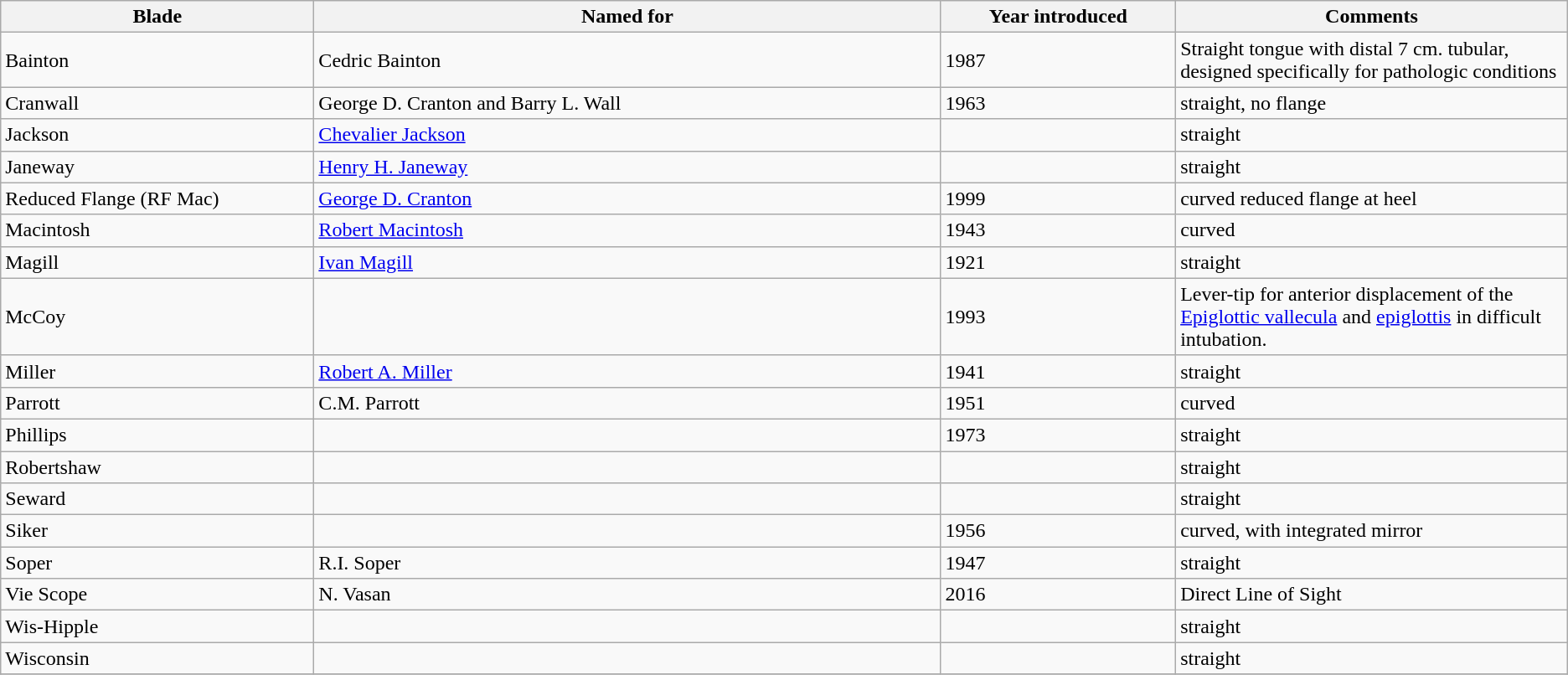<table class="wikitable sortable">
<tr>
<th bgcolor="#DDDDFF" width="20%">Blade</th>
<th bgcolor="#DDDDFF" width="40%">Named for</th>
<th bgcolor="#DDDDFF" width="15%">Year introduced</th>
<th bgcolor="#DDDDFF" width="25%">Comments</th>
</tr>
<tr>
<td>Bainton</td>
<td>Cedric Bainton</td>
<td>1987</td>
<td>Straight tongue with distal 7 cm. tubular, designed specifically for pathologic conditions</td>
</tr>
<tr>
<td>Cranwall</td>
<td>George D. Cranton and Barry L. Wall</td>
<td>1963</td>
<td>straight, no flange</td>
</tr>
<tr>
<td>Jackson</td>
<td><a href='#'>Chevalier Jackson</a></td>
<td></td>
<td>straight</td>
</tr>
<tr>
<td>Janeway</td>
<td><a href='#'>Henry H. Janeway</a></td>
<td></td>
<td>straight</td>
</tr>
<tr>
<td>Reduced Flange (RF Mac)</td>
<td><a href='#'>George D. Cranton</a></td>
<td>1999</td>
<td>curved reduced flange at heel</td>
</tr>
<tr>
<td>Macintosh</td>
<td><a href='#'>Robert Macintosh</a></td>
<td>1943</td>
<td>curved</td>
</tr>
<tr>
<td>Magill</td>
<td><a href='#'>Ivan Magill</a></td>
<td>1921</td>
<td>straight</td>
</tr>
<tr>
<td>McCoy</td>
<td></td>
<td>1993</td>
<td>Lever-tip for anterior displacement of the <a href='#'>Epiglottic vallecula</a> and <a href='#'>epiglottis</a> in difficult intubation.</td>
</tr>
<tr>
<td>Miller</td>
<td><a href='#'>Robert A. Miller</a></td>
<td>1941</td>
<td>straight</td>
</tr>
<tr>
<td>Parrott</td>
<td>C.M. Parrott</td>
<td>1951</td>
<td>curved</td>
</tr>
<tr>
<td>Phillips</td>
<td></td>
<td>1973</td>
<td>straight</td>
</tr>
<tr>
<td>Robertshaw</td>
<td></td>
<td></td>
<td>straight</td>
</tr>
<tr>
<td>Seward</td>
<td></td>
<td></td>
<td>straight</td>
</tr>
<tr>
<td>Siker</td>
<td></td>
<td>1956</td>
<td>curved, with integrated mirror</td>
</tr>
<tr>
<td>Soper</td>
<td>R.I. Soper</td>
<td>1947</td>
<td>straight</td>
</tr>
<tr>
<td>Vie Scope</td>
<td>N. Vasan</td>
<td>2016</td>
<td>Direct Line of Sight</td>
</tr>
<tr>
<td>Wis-Hipple</td>
<td></td>
<td></td>
<td>straight</td>
</tr>
<tr>
<td>Wisconsin</td>
<td></td>
<td></td>
<td>straight</td>
</tr>
<tr>
</tr>
</table>
